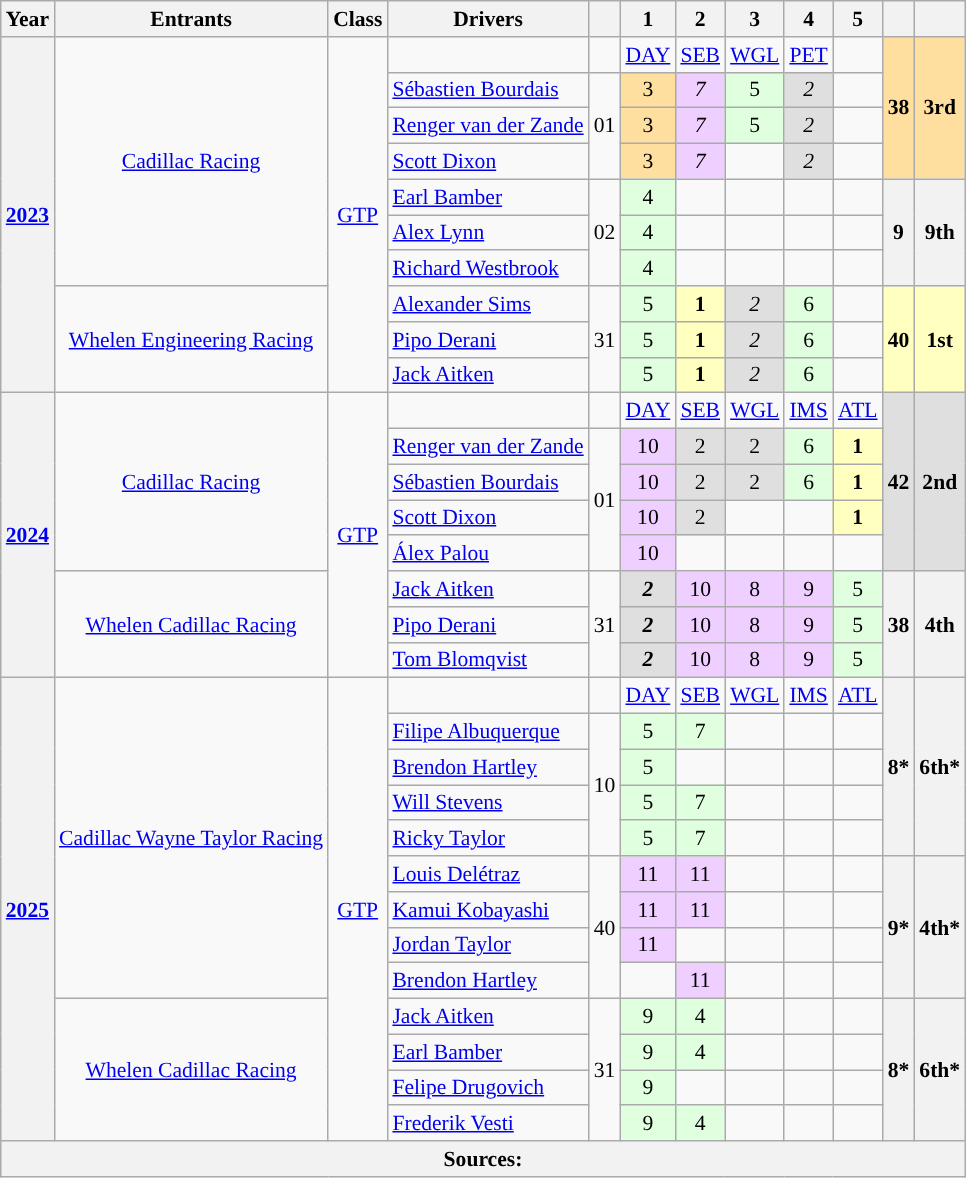<table class = "wikitable" style="text-align:center; font-size:90%">
<tr>
<th>Year</th>
<th>Entrants</th>
<th>Class</th>
<th>Drivers</th>
<th></th>
<th>1</th>
<th>2</th>
<th>3</th>
<th>4</th>
<th>5</th>
<th></th>
<th></th>
</tr>
<tr>
<th rowspan="10"><a href='#'>2023</a></th>
<td rowspan="7"><a href='#'>Cadillac Racing</a></td>
<td rowspan="10"><a href='#'>GTP</a></td>
<td></td>
<td></td>
<td><a href='#'>DAY</a></td>
<td><a href='#'>SEB</a></td>
<td><a href='#'>WGL</a></td>
<td><a href='#'>PET</a></td>
<td></td>
<th rowspan="4" style="background:#FFDF9F;">38</th>
<th rowspan="4" style="background:#FFDF9F;">3rd</th>
</tr>
<tr>
<td align="left"> <a href='#'>Sébastien Bourdais</a></td>
<td rowspan="3">01</td>
<td style="background:#FFDF9F;">3</td>
<td style="background:#EFCFFF;"><em>7</em></td>
<td style="background:#DFFFDF;">5</td>
<td style="background:#DFDFDF;"><em>2</em></td>
<td></td>
</tr>
<tr>
<td align="left"> <a href='#'>Renger van der Zande</a></td>
<td style="background:#FFDF9F;">3</td>
<td style="background:#EFCFFF;"><em>7</em></td>
<td style="background:#DFFFDF;">5</td>
<td style="background:#DFDFDF;"><em>2</em></td>
<td></td>
</tr>
<tr>
<td align="left"> <a href='#'>Scott Dixon</a></td>
<td style="background:#FFDF9F;">3</td>
<td style="background:#EFCFFF;"><em>7</em></td>
<td></td>
<td style="background:#DFDFDF;"><em>2</em></td>
<td></td>
</tr>
<tr>
<td align="left"> <a href='#'>Earl Bamber</a></td>
<td rowspan="3">02</td>
<td style="background:#DFFFDF;">4</td>
<td></td>
<td></td>
<td></td>
<td></td>
<th rowspan="3">9</th>
<th rowspan="3">9th</th>
</tr>
<tr>
<td align="left"> <a href='#'>Alex Lynn</a></td>
<td style="background:#DFFFDF;">4</td>
<td></td>
<td></td>
<td></td>
<td></td>
</tr>
<tr>
<td align="left"> <a href='#'>Richard Westbrook</a></td>
<td style="background:#DFFFDF;">4</td>
<td></td>
<td></td>
<td></td>
<td></td>
</tr>
<tr>
<td rowspan="3"><a href='#'>Whelen Engineering Racing</a></td>
<td align="left"> <a href='#'>Alexander Sims</a></td>
<td rowspan="3">31</td>
<td style="background:#DFFFDF;">5</td>
<td style="background:#FFFFBF;”"><strong>1</strong></td>
<td style="background:#DFDFDF;"><em>2</em></td>
<td style="background:#DFFFDF;">6</td>
<td></td>
<th rowspan="3" style="background:#FFFFBF;”">40</th>
<th rowspan="3" style="background:#FFFFBF;”">1st</th>
</tr>
<tr>
<td align="left"> <a href='#'>Pipo Derani</a></td>
<td style="background:#DFFFDF;">5</td>
<td style="background:#FFFFBF;”"><strong>1</strong></td>
<td style="background:#DFDFDF;"><em>2</em></td>
<td style="background:#DFFFDF;">6</td>
<td></td>
</tr>
<tr>
<td align="left"> <a href='#'>Jack Aitken</a></td>
<td style="background:#DFFFDF;">5</td>
<td style="background:#FFFFBF;”"><strong>1</strong></td>
<td style="background:#DFDFDF;"><em>2</em></td>
<td style="background:#DFFFDF;">6</td>
<td></td>
</tr>
<tr>
<th rowspan="8"><a href='#'>2024</a></th>
<td rowspan="5"><a href='#'>Cadillac Racing</a></td>
<td rowspan="8"><a href='#'>GTP</a></td>
<td></td>
<td></td>
<td><a href='#'>DAY</a></td>
<td><a href='#'>SEB</a></td>
<td><a href='#'>WGL</a></td>
<td><a href='#'>IMS</a></td>
<td><a href='#'>ATL</a></td>
<th rowspan="5" style="background:#DFDFDF;">42</th>
<th rowspan="5" style="background:#DFDFDF;">2nd</th>
</tr>
<tr>
<td align="left"> <a href='#'>Renger van der Zande</a></td>
<td rowspan="4">01</td>
<td style="background:#EFCFFF;">10</td>
<td style="background:#DFDFDF;">2</td>
<td style="background:#DFDFDF;">2</td>
<td style="background:#DFFFDF;">6</td>
<td style="background:#FFFFBF;"><strong>1</strong></td>
</tr>
<tr>
<td align="left"> <a href='#'>Sébastien Bourdais</a></td>
<td style="background:#EFCFFF;">10</td>
<td style="background:#DFDFDF;">2</td>
<td style="background:#DFDFDF;">2</td>
<td style="background:#DFFFDF;">6</td>
<td style="background:#FFFFBF;"><strong>1</strong></td>
</tr>
<tr>
<td align="left"> <a href='#'>Scott Dixon</a></td>
<td style="background:#EFCFFF;">10</td>
<td style="background:#DFDFDF;">2</td>
<td></td>
<td></td>
<td style="background:#FFFFBF;"><strong>1</strong></td>
</tr>
<tr>
<td align="left"> <a href='#'>Álex Palou</a></td>
<td style="background:#EFCFFF;">10</td>
<td></td>
<td></td>
<td></td>
<td></td>
</tr>
<tr>
<td rowspan="3"><a href='#'>Whelen Cadillac Racing</a></td>
<td align="left"> <a href='#'>Jack Aitken</a></td>
<td rowspan="3">31</td>
<td style="background:#DFDFDF;"><strong><em>2</em></strong></td>
<td style="background:#EFCFFF;">10</td>
<td style="background:#EFCFFF;">8</td>
<td style="background:#EFCFFF;">9</td>
<td style="background:#DFFFDF;">5</td>
<th rowspan="3">38</th>
<th rowspan="3">4th</th>
</tr>
<tr>
<td align="left"> <a href='#'>Pipo Derani</a></td>
<td style="background:#DFDFDF;"><strong><em>2</em></strong></td>
<td style="background:#EFCFFF;">10</td>
<td style="background:#EFCFFF;">8</td>
<td style="background:#EFCFFF;">9</td>
<td style="background:#DFFFDF;">5</td>
</tr>
<tr>
<td align="left"> <a href='#'>Tom Blomqvist</a></td>
<td style="background:#DFDFDF;"><strong><em>2</em></strong></td>
<td style="background:#EFCFFF;">10</td>
<td style="background:#EFCFFF;">8</td>
<td style="background:#EFCFFF;">9</td>
<td style="background:#DFFFDF;">5</td>
</tr>
<tr>
<th rowspan="13"><a href='#'>2025</a></th>
<td rowspan="9"><a href='#'>Cadillac Wayne Taylor Racing</a></td>
<td rowspan="13"><a href='#'>GTP</a></td>
<td></td>
<td></td>
<td><a href='#'>DAY</a></td>
<td><a href='#'>SEB</a></td>
<td><a href='#'>WGL</a></td>
<td><a href='#'>IMS</a></td>
<td><a href='#'>ATL</a></td>
<th rowspan="5">8*</th>
<th rowspan="5">6th*</th>
</tr>
<tr>
<td align="left"> <a href='#'>Filipe Albuquerque</a></td>
<td rowspan="4">10</td>
<td style="background:#DFFFDF;">5</td>
<td style="background:#DFFFDF;">7</td>
<td></td>
<td></td>
<td></td>
</tr>
<tr>
<td align="left"> <a href='#'>Brendon Hartley</a></td>
<td style="background:#DFFFDF;">5</td>
<td></td>
<td></td>
<td></td>
<td></td>
</tr>
<tr>
<td align="left"> <a href='#'>Will Stevens</a></td>
<td style="background:#DFFFDF;">5</td>
<td style="background:#DFFFDF;">7</td>
<td></td>
<td></td>
<td></td>
</tr>
<tr>
<td align="left"> <a href='#'>Ricky Taylor</a></td>
<td style="background:#DFFFDF;">5</td>
<td style="background:#DFFFDF;">7</td>
<td></td>
<td></td>
<td></td>
</tr>
<tr>
<td align="left"> <a href='#'>Louis Delétraz</a></td>
<td rowspan="4">40</td>
<td style="background:#EFCFFF;">11</td>
<td style="background:#EFCFFF;">11</td>
<td></td>
<td></td>
<td></td>
<th rowspan="4">9*</th>
<th rowspan="4">4th*</th>
</tr>
<tr>
<td align="left"> <a href='#'>Kamui Kobayashi</a></td>
<td style="background:#EFCFFF;">11</td>
<td style="background:#EFCFFF;">11</td>
<td></td>
<td></td>
<td></td>
</tr>
<tr>
<td align="left"> <a href='#'>Jordan Taylor</a></td>
<td style="background:#EFCFFF;">11</td>
<td></td>
<td></td>
<td></td>
<td></td>
</tr>
<tr>
<td align="left"> <a href='#'>Brendon Hartley</a></td>
<td></td>
<td style="background:#EFCFFF;">11</td>
<td></td>
<td></td>
<td></td>
</tr>
<tr>
<td rowspan="4"><a href='#'>Whelen Cadillac Racing</a></td>
<td align="left"> <a href='#'>Jack Aitken</a></td>
<td rowspan="4">31</td>
<td style="background:#DFFFDF;">9</td>
<td style="background:#DFFFDF;">4</td>
<td></td>
<td></td>
<td></td>
<th rowspan="4">8*</th>
<th rowspan="4">6th*</th>
</tr>
<tr>
<td align="left"> <a href='#'>Earl Bamber</a></td>
<td style="background:#DFFFDF;">9</td>
<td style="background:#DFFFDF;">4</td>
<td></td>
<td></td>
<td></td>
</tr>
<tr>
<td align="left"> <a href='#'>Felipe Drugovich</a></td>
<td style="background:#DFFFDF;">9</td>
<td></td>
<td></td>
<td></td>
<td></td>
</tr>
<tr>
<td align="left"> <a href='#'>Frederik Vesti</a></td>
<td style="background:#DFFFDF;">9</td>
<td style="background:#DFFFDF;">4</td>
<td></td>
<td></td>
<td></td>
</tr>
<tr>
<th colspan="12">Sources:</th>
</tr>
</table>
